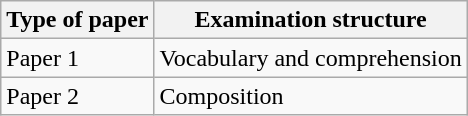<table class="wikitable">
<tr>
<th>Type of paper</th>
<th>Examination structure</th>
</tr>
<tr>
<td>Paper 1</td>
<td>Vocabulary and comprehension</td>
</tr>
<tr>
<td>Paper 2</td>
<td>Composition</td>
</tr>
</table>
